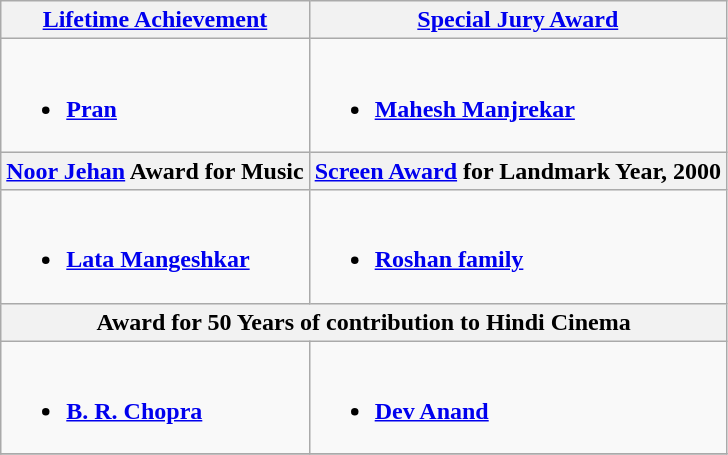<table class="wikitable">
<tr>
<th><a href='#'>Lifetime Achievement</a></th>
<th><a href='#'>Special Jury Award</a></th>
</tr>
<tr>
<td><br><ul><li><strong><a href='#'>Pran</a></strong></li></ul></td>
<td><br><ul><li><strong><a href='#'>Mahesh Manjrekar</a></strong> </li></ul></td>
</tr>
<tr>
<th><a href='#'>Noor Jehan</a> Award for Music</th>
<th><a href='#'>Screen Award</a> for Landmark Year, 2000</th>
</tr>
<tr>
<td><br><ul><li><strong><a href='#'>Lata Mangeshkar</a></strong></li></ul></td>
<td><br><ul><li><strong><a href='#'>Roshan family</a></strong></li></ul></td>
</tr>
<tr>
<th colspan="2">Award for 50 Years of contribution to Hindi Cinema</th>
</tr>
<tr>
<td><br><ul><li><strong><a href='#'>B. R. Chopra</a></strong></li></ul></td>
<td><br><ul><li><strong><a href='#'>Dev Anand</a></strong></li></ul></td>
</tr>
<tr>
</tr>
</table>
